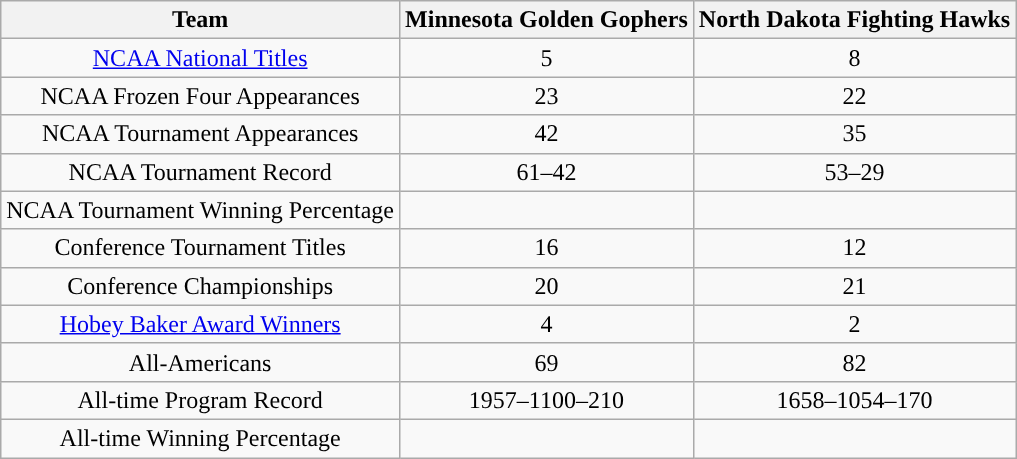<table class="wikitable" style="text-align:center;">
<tr>
<th>Team</th>
<th>Minnesota Golden Gophers</th>
<th>North Dakota Fighting Hawks</th>
</tr>
<tr>
<td><a href='#'>NCAA National Titles</a></td>
<td>5</td>
<td>8</td>
</tr>
<tr>
<td>NCAA Frozen Four Appearances</td>
<td>23</td>
<td>22</td>
</tr>
<tr>
<td>NCAA Tournament Appearances</td>
<td>42</td>
<td>35</td>
</tr>
<tr>
<td>NCAA Tournament Record</td>
<td>61–42</td>
<td>53–29</td>
</tr>
<tr>
<td>NCAA Tournament Winning Percentage</td>
<td></td>
<td></td>
</tr>
<tr>
<td>Conference Tournament Titles</td>
<td>16</td>
<td>12</td>
</tr>
<tr>
<td>Conference Championships</td>
<td>20</td>
<td>21</td>
</tr>
<tr>
<td><a href='#'>Hobey Baker Award Winners</a></td>
<td>4</td>
<td>2</td>
</tr>
<tr>
<td>All-Americans</td>
<td>69</td>
<td>82</td>
</tr>
<tr>
<td>All-time Program Record</td>
<td>1957–1100–210</td>
<td>1658–1054–170</td>
</tr>
<tr>
<td>All-time Winning Percentage</td>
<td></td>
<td></td>
</tr>
</table>
